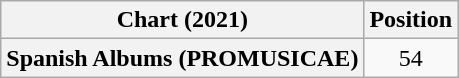<table class="wikitable plainrowheaders" style="text-align:center">
<tr>
<th scope="col">Chart (2021)</th>
<th scope="col">Position</th>
</tr>
<tr>
<th scope="row">Spanish Albums (PROMUSICAE)</th>
<td>54</td>
</tr>
</table>
